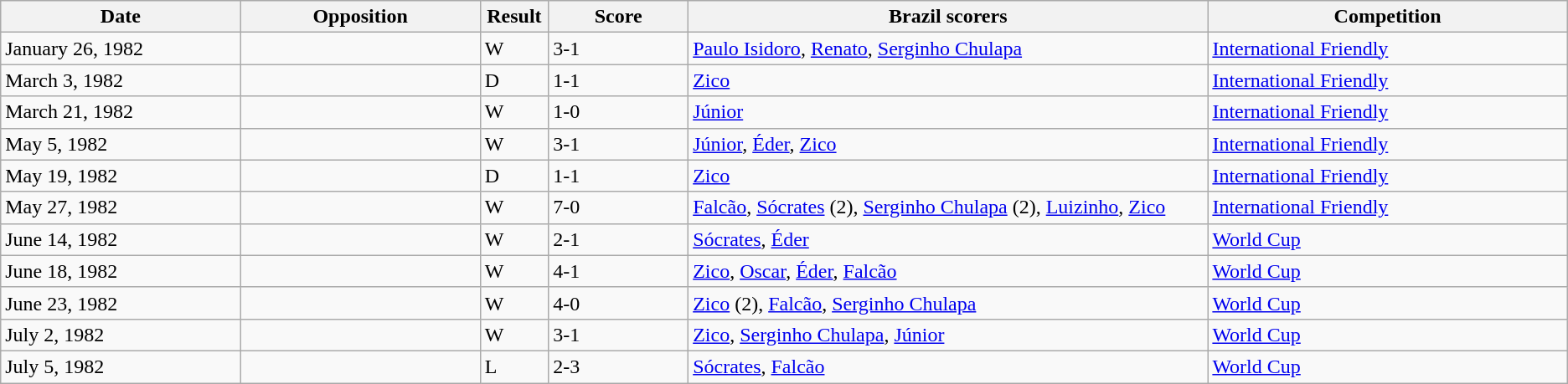<table class="wikitable" style="text-align: left;">
<tr>
<th width=12%>Date</th>
<th width=12%>Opposition</th>
<th width=1%>Result</th>
<th width=7%>Score</th>
<th width=26%>Brazil scorers</th>
<th width=18%>Competition</th>
</tr>
<tr>
<td>January 26, 1982</td>
<td></td>
<td>W</td>
<td>3-1</td>
<td><a href='#'>Paulo Isidoro</a>, <a href='#'>Renato</a>, <a href='#'>Serginho Chulapa</a></td>
<td><a href='#'>International Friendly</a></td>
</tr>
<tr>
<td>March 3, 1982</td>
<td></td>
<td>D</td>
<td>1-1</td>
<td><a href='#'>Zico</a></td>
<td><a href='#'>International Friendly</a></td>
</tr>
<tr>
<td>March 21, 1982</td>
<td></td>
<td>W</td>
<td>1-0</td>
<td><a href='#'>Júnior</a></td>
<td><a href='#'>International Friendly</a></td>
</tr>
<tr>
<td>May 5, 1982</td>
<td></td>
<td>W</td>
<td>3-1</td>
<td><a href='#'>Júnior</a>, <a href='#'>Éder</a>, <a href='#'>Zico</a></td>
<td><a href='#'>International Friendly</a></td>
</tr>
<tr>
<td>May 19, 1982</td>
<td></td>
<td>D</td>
<td>1-1</td>
<td><a href='#'>Zico</a></td>
<td><a href='#'>International Friendly</a></td>
</tr>
<tr>
<td>May 27, 1982</td>
<td></td>
<td>W</td>
<td>7-0</td>
<td><a href='#'>Falcão</a>, <a href='#'>Sócrates</a> (2), <a href='#'>Serginho Chulapa</a> (2), <a href='#'>Luizinho</a>, <a href='#'>Zico</a></td>
<td><a href='#'>International Friendly</a></td>
</tr>
<tr>
<td>June 14, 1982</td>
<td></td>
<td>W</td>
<td>2-1</td>
<td><a href='#'>Sócrates</a>, <a href='#'>Éder</a></td>
<td><a href='#'>World Cup</a></td>
</tr>
<tr>
<td>June 18, 1982</td>
<td></td>
<td>W</td>
<td>4-1</td>
<td><a href='#'>Zico</a>, <a href='#'>Oscar</a>, <a href='#'>Éder</a>, <a href='#'>Falcão</a></td>
<td><a href='#'>World Cup</a></td>
</tr>
<tr>
<td>June 23, 1982</td>
<td></td>
<td>W</td>
<td>4-0</td>
<td><a href='#'>Zico</a> (2), <a href='#'>Falcão</a>, <a href='#'>Serginho Chulapa</a></td>
<td><a href='#'>World Cup</a></td>
</tr>
<tr>
<td>July 2, 1982</td>
<td></td>
<td>W</td>
<td>3-1</td>
<td><a href='#'>Zico</a>, <a href='#'>Serginho Chulapa</a>, <a href='#'>Júnior</a></td>
<td><a href='#'>World Cup</a></td>
</tr>
<tr>
<td>July 5, 1982</td>
<td></td>
<td>L</td>
<td>2-3</td>
<td><a href='#'>Sócrates</a>, <a href='#'>Falcão</a></td>
<td><a href='#'>World Cup</a></td>
</tr>
</table>
